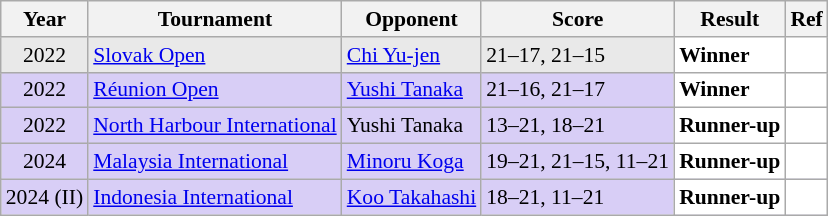<table class="sortable wikitable" style="font-size: 90%;">
<tr>
<th>Year</th>
<th>Tournament</th>
<th>Opponent</th>
<th>Score</th>
<th>Result</th>
<th>Ref</th>
</tr>
<tr bgcolor="#E9E9E9">
<td align="center">2022</td>
<td align="left"><a href='#'>Slovak Open</a></td>
<td align="left"> <a href='#'>Chi Yu-jen</a></td>
<td align="left">21–17, 21–15</td>
<td style="text-align:left; background:white"> <strong>Winner</strong></td>
<td style="text-align:center; background:white"></td>
</tr>
<tr style="background:#D8CEF6">
<td align="center">2022</td>
<td align="left"><a href='#'>Réunion Open</a></td>
<td align="left"> <a href='#'>Yushi Tanaka</a></td>
<td align="left">21–16, 21–17</td>
<td style="text-align:left; background:white"> <strong>Winner</strong></td>
<td style="text-align:center; background:white"></td>
</tr>
<tr style="background:#D8CEF6">
<td align="center">2022</td>
<td align="left"><a href='#'>North Harbour International</a></td>
<td align="left"> Yushi Tanaka</td>
<td align="left">13–21, 18–21</td>
<td style="text-align:left; background:white"> <strong>Runner-up</strong></td>
<td style="text-align:center; background:white"></td>
</tr>
<tr style="background:#D8CEF6">
<td align="center">2024</td>
<td align="left"><a href='#'>Malaysia International</a></td>
<td align="left"> <a href='#'>Minoru Koga</a></td>
<td align="left">19–21, 21–15, 11–21</td>
<td style="text-align:left; background:white"> <strong>Runner-up</strong></td>
<td style="text-align:center; background:white"></td>
</tr>
<tr style="background:#D8CEF6">
<td align="center">2024 (II)</td>
<td align="left"><a href='#'>Indonesia International</a></td>
<td align="left"> <a href='#'>Koo Takahashi</a></td>
<td align="left">18–21, 11–21</td>
<td style="text-align:left; background:white"> <strong>Runner-up</strong></td>
<td style="text-align:center; background:white"></td>
</tr>
</table>
